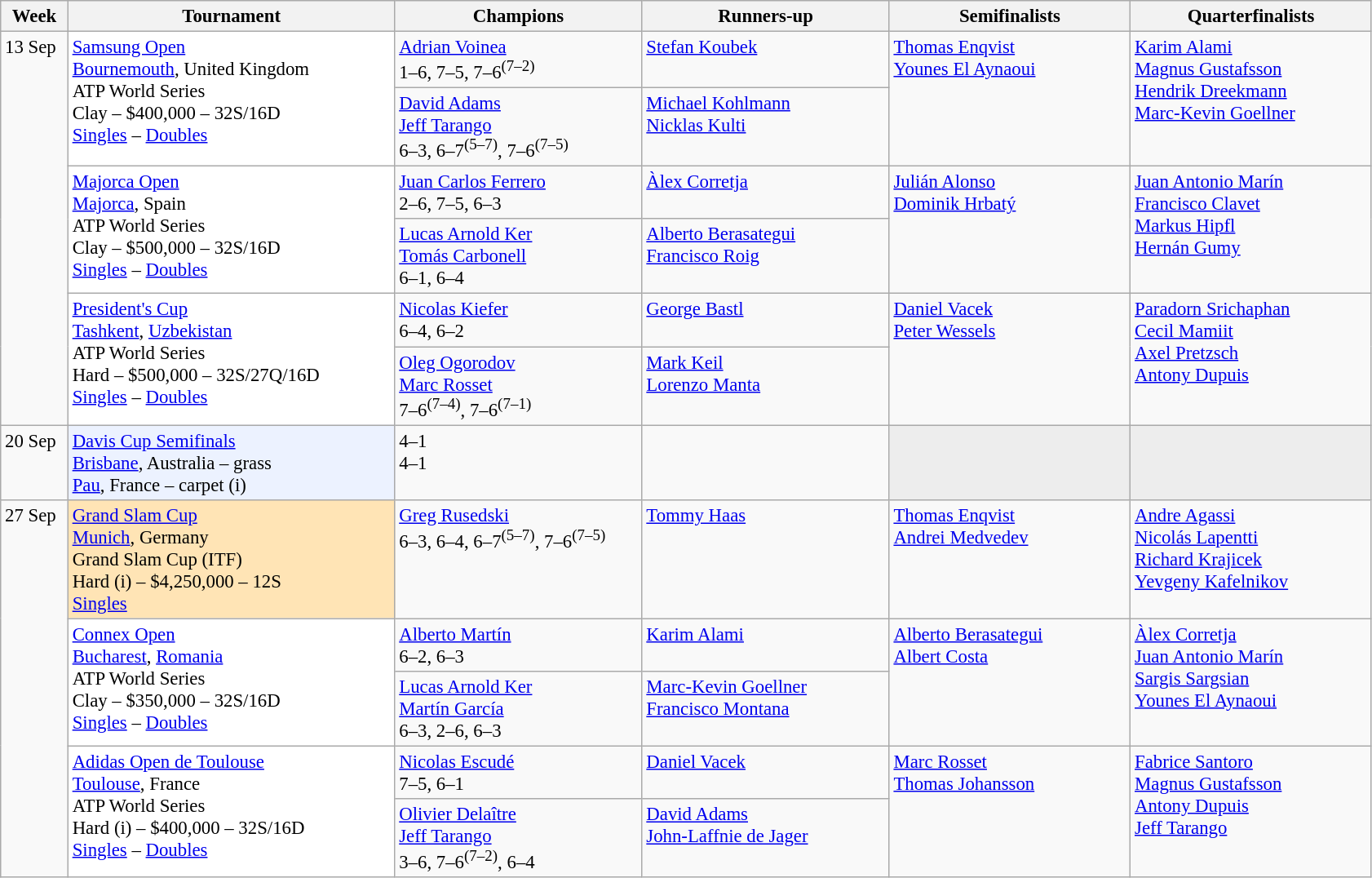<table class=wikitable style=font-size:95%>
<tr>
<th style="width:48px;">Week</th>
<th style="width:260px;">Tournament</th>
<th style="width:195px;">Champions</th>
<th style="width:195px;">Runners-up</th>
<th style="width:190px;">Semifinalists</th>
<th style="width:190px;">Quarterfinalists</th>
</tr>
<tr valign=top>
<td rowspan=6>13 Sep</td>
<td bgcolor="#ffffff" rowspan=2><a href='#'>Samsung Open</a><br> <a href='#'>Bournemouth</a>, United Kingdom<br>ATP World Series<br>Clay – $400,000 – 32S/16D<br><a href='#'>Singles</a> – <a href='#'>Doubles</a></td>
<td> <a href='#'>Adrian Voinea</a><br>1–6, 7–5, 7–6<sup>(7–2)</sup></td>
<td> <a href='#'>Stefan Koubek</a></td>
<td rowspan=2> <a href='#'>Thomas Enqvist</a><br> <a href='#'>Younes El Aynaoui</a></td>
<td rowspan=2> <a href='#'>Karim Alami</a><br> <a href='#'>Magnus Gustafsson</a><br> <a href='#'>Hendrik Dreekmann</a><br> <a href='#'>Marc-Kevin Goellner</a></td>
</tr>
<tr valign=top>
<td> <a href='#'>David Adams</a><br> <a href='#'>Jeff Tarango</a><br>6–3, 6–7<sup>(5–7)</sup>, 7–6<sup>(7–5)</sup></td>
<td> <a href='#'>Michael Kohlmann</a><br> <a href='#'>Nicklas Kulti</a></td>
</tr>
<tr valign=top>
<td bgcolor="#ffffff" rowspan=2><a href='#'>Majorca Open</a><br> <a href='#'>Majorca</a>, Spain<br>ATP World Series<br>Clay – $500,000 – 32S/16D<br><a href='#'>Singles</a> – <a href='#'>Doubles</a></td>
<td> <a href='#'>Juan Carlos Ferrero</a><br>2–6, 7–5, 6–3</td>
<td> <a href='#'>Àlex Corretja</a></td>
<td rowspan=2> <a href='#'>Julián Alonso</a><br> <a href='#'>Dominik Hrbatý</a></td>
<td rowspan=2> <a href='#'>Juan Antonio Marín</a><br> <a href='#'>Francisco Clavet</a><br> <a href='#'>Markus Hipfl</a><br> <a href='#'>Hernán Gumy</a></td>
</tr>
<tr valign=top>
<td> <a href='#'>Lucas Arnold Ker</a><br> <a href='#'>Tomás Carbonell</a><br>6–1, 6–4</td>
<td> <a href='#'>Alberto Berasategui</a><br> <a href='#'>Francisco Roig</a></td>
</tr>
<tr valign=top>
<td bgcolor="#ffffff" rowspan=2><a href='#'>President's Cup</a><br> <a href='#'>Tashkent</a>, <a href='#'>Uzbekistan</a><br>ATP World Series<br>Hard – $500,000 – 32S/27Q/16D<br><a href='#'>Singles</a> – <a href='#'>Doubles</a></td>
<td> <a href='#'>Nicolas Kiefer</a><br>6–4, 6–2</td>
<td> <a href='#'>George Bastl</a></td>
<td rowspan=2> <a href='#'>Daniel Vacek</a><br> <a href='#'>Peter Wessels</a></td>
<td rowspan=2> <a href='#'>Paradorn Srichaphan</a><br> <a href='#'>Cecil Mamiit</a><br> <a href='#'>Axel Pretzsch</a><br> <a href='#'>Antony Dupuis</a></td>
</tr>
<tr valign=top>
<td> <a href='#'>Oleg Ogorodov</a><br> <a href='#'>Marc Rosset</a><br>7–6<sup>(7–4)</sup>, 7–6<sup>(7–1)</sup></td>
<td> <a href='#'>Mark Keil</a><br> <a href='#'>Lorenzo Manta</a></td>
</tr>
<tr valign=top>
<td rowspan=1>20 Sep</td>
<td bgcolor="#ECF2FF" rowspan=1><a href='#'>Davis Cup Semifinals</a><br><a href='#'>Brisbane</a>, Australia – grass<br> <a href='#'>Pau</a>, France – carpet (i)</td>
<td> 4–1<br> 4–1</td>
<td><br></td>
<td bgcolor="#ededed"></td>
<td bgcolor="#ededed"></td>
</tr>
<tr valign=top>
<td rowspan=5>27 Sep</td>
<td bgcolor=moccasin rowspan=1><a href='#'>Grand Slam Cup</a><br> <a href='#'>Munich</a>, Germany<br>Grand Slam Cup (ITF)<br>Hard (i) – $4,250,000 – 12S<br><a href='#'>Singles</a></td>
<td> <a href='#'>Greg Rusedski</a><br>6–3, 6–4, 6–7<sup>(5–7)</sup>, 7–6<sup>(7–5)</sup></td>
<td> <a href='#'>Tommy Haas</a></td>
<td> <a href='#'>Thomas Enqvist</a><br> <a href='#'>Andrei Medvedev</a></td>
<td> <a href='#'>Andre Agassi</a><br> <a href='#'>Nicolás Lapentti</a><br> <a href='#'>Richard Krajicek</a><br> <a href='#'>Yevgeny Kafelnikov</a></td>
</tr>
<tr valign=top>
<td bgcolor="#ffffff" rowspan=2><a href='#'>Connex Open</a><br> <a href='#'>Bucharest</a>, <a href='#'>Romania</a><br>ATP World Series<br>Clay – $350,000 – 32S/16D<br><a href='#'>Singles</a> – <a href='#'>Doubles</a></td>
<td> <a href='#'>Alberto Martín</a><br>6–2, 6–3</td>
<td> <a href='#'>Karim Alami</a></td>
<td rowspan=2> <a href='#'>Alberto Berasategui</a><br> <a href='#'>Albert Costa</a></td>
<td rowspan=2> <a href='#'>Àlex Corretja</a><br> <a href='#'>Juan Antonio Marín</a><br> <a href='#'>Sargis Sargsian</a><br> <a href='#'>Younes El Aynaoui</a></td>
</tr>
<tr valign=top>
<td> <a href='#'>Lucas Arnold Ker</a><br> <a href='#'>Martín García</a><br>6–3, 2–6, 6–3</td>
<td> <a href='#'>Marc-Kevin Goellner</a><br> <a href='#'>Francisco Montana</a></td>
</tr>
<tr valign=top>
<td bgcolor="#ffffff" rowspan=2><a href='#'>Adidas Open de Toulouse</a><br> <a href='#'>Toulouse</a>, France<br>ATP World Series<br>Hard (i) – $400,000 – 32S/16D<br><a href='#'>Singles</a> – <a href='#'>Doubles</a></td>
<td> <a href='#'>Nicolas Escudé</a><br>7–5, 6–1</td>
<td> <a href='#'>Daniel Vacek</a></td>
<td rowspan=2> <a href='#'>Marc Rosset</a><br> <a href='#'>Thomas Johansson</a></td>
<td rowspan=2> <a href='#'>Fabrice Santoro</a><br> <a href='#'>Magnus Gustafsson</a><br> <a href='#'>Antony Dupuis</a><br> <a href='#'>Jeff Tarango</a></td>
</tr>
<tr valign=top>
<td> <a href='#'>Olivier Delaître</a><br> <a href='#'>Jeff Tarango</a><br>3–6, 7–6<sup>(7–2)</sup>, 6–4</td>
<td> <a href='#'>David Adams</a><br> <a href='#'>John-Laffnie de Jager</a></td>
</tr>
</table>
